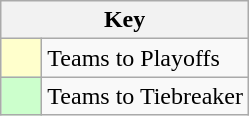<table class="wikitable" style="text-align: center;">
<tr>
<th colspan=2>Key</th>
</tr>
<tr>
<td style="background:#ffffcc; width:20px;"></td>
<td align=left>Teams to Playoffs</td>
</tr>
<tr>
<td style="background:#ccffcc; width:20px;"></td>
<td align=left>Teams to Tiebreaker</td>
</tr>
</table>
